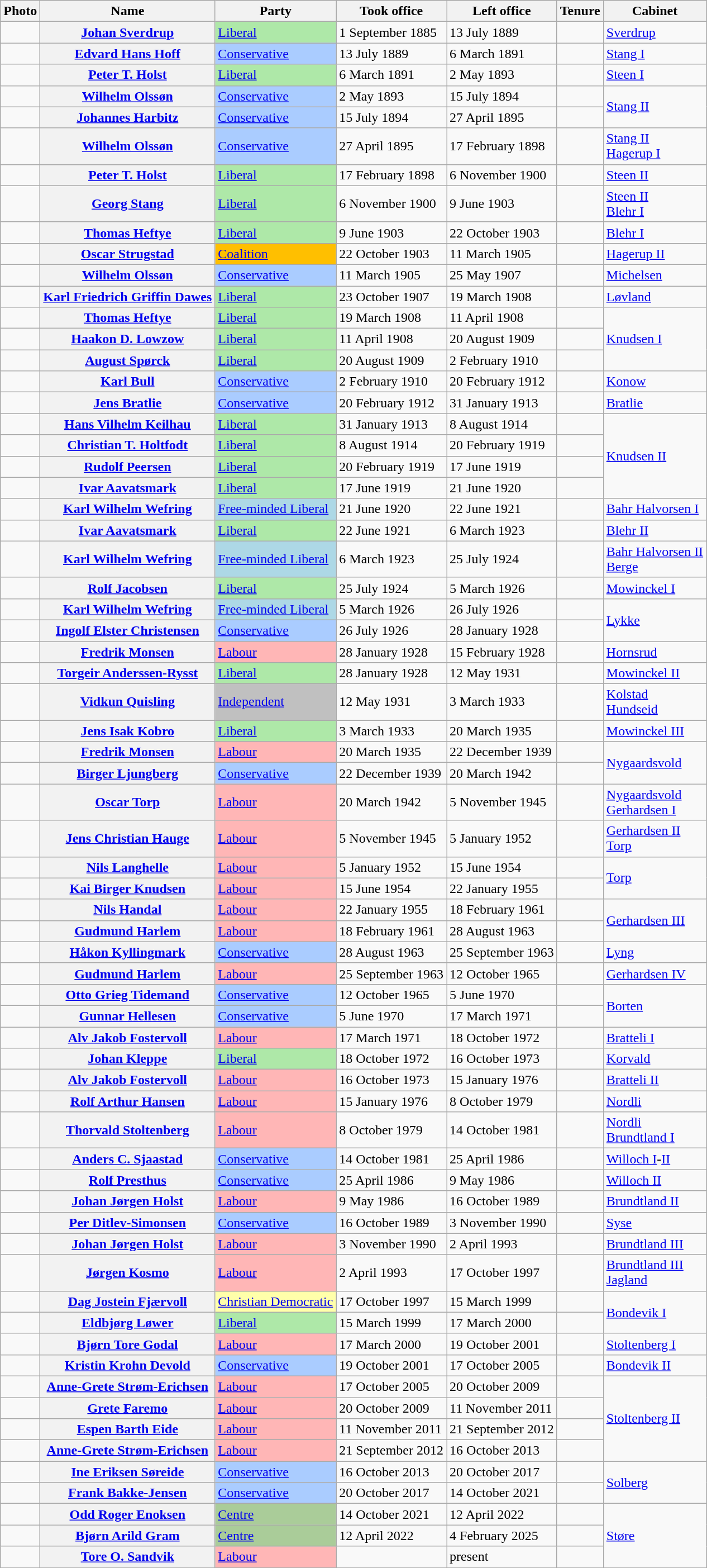<table class="wikitable plainrowheaders sortable">
<tr>
<th scope=col class=unsortable>Photo</th>
<th scope=col>Name</th>
<th scope=col>Party</th>
<th scope=col>Took office</th>
<th scope=col>Left office</th>
<th scope=col>Tenure</th>
<th scope=col>Cabinet</th>
</tr>
<tr>
<td align=center></td>
<th scope=row><a href='#'>Johan Sverdrup</a></th>
<td style="background:#AEE8A8"><a href='#'>Liberal</a></td>
<td>1 September 1885</td>
<td>13 July 1889</td>
<td></td>
<td><a href='#'>Sverdrup</a></td>
</tr>
<tr>
<td align=center></td>
<th scope=row><a href='#'>Edvard Hans Hoff</a></th>
<td style="background:#AACCFF"><a href='#'>Conservative</a></td>
<td>13 July 1889</td>
<td>6 March 1891</td>
<td></td>
<td><a href='#'>Stang I</a></td>
</tr>
<tr>
<td align=center></td>
<th scope=row><a href='#'>Peter T. Holst</a></th>
<td style="background:#AEE8A8"><a href='#'>Liberal</a></td>
<td>6 March 1891</td>
<td>2 May 1893</td>
<td></td>
<td><a href='#'>Steen I</a></td>
</tr>
<tr>
<td align=center></td>
<th scope=row><a href='#'>Wilhelm Olssøn</a></th>
<td style="background:#AACCFF"><a href='#'>Conservative</a></td>
<td>2 May 1893</td>
<td>15 July 1894</td>
<td></td>
<td rowspan=2><a href='#'>Stang II</a></td>
</tr>
<tr>
<td align=center></td>
<th scope=row><a href='#'>Johannes Harbitz</a></th>
<td style="background:#AACCFF"><a href='#'>Conservative</a></td>
<td>15 July 1894</td>
<td>27 April 1895</td>
<td></td>
</tr>
<tr>
<td align=center></td>
<th scope=row><a href='#'>Wilhelm Olssøn</a></th>
<td style="background:#AACCFF"><a href='#'>Conservative</a></td>
<td>27 April 1895</td>
<td>17 February 1898</td>
<td></td>
<td><a href='#'>Stang II</a> <br> <a href='#'>Hagerup I</a></td>
</tr>
<tr>
<td align=center></td>
<th scope=row><a href='#'>Peter T. Holst</a></th>
<td style="background:#AEE8A8"><a href='#'>Liberal</a></td>
<td>17 February 1898</td>
<td>6 November 1900</td>
<td></td>
<td><a href='#'>Steen II</a></td>
</tr>
<tr>
<td align=center></td>
<th scope=row><a href='#'>Georg Stang</a></th>
<td style="background:#AEE8A8"><a href='#'>Liberal</a></td>
<td>6 November 1900</td>
<td>9 June 1903</td>
<td></td>
<td><a href='#'>Steen II</a> <br> <a href='#'>Blehr I</a></td>
</tr>
<tr>
<td align=center></td>
<th scope=row><a href='#'>Thomas Heftye</a></th>
<td style="background:#AEE8A8"><a href='#'>Liberal</a></td>
<td>9 June 1903</td>
<td>22 October 1903</td>
<td></td>
<td><a href='#'>Blehr I</a></td>
</tr>
<tr>
<td align=center></td>
<th scope=row><a href='#'>Oscar Strugstad</a></th>
<td style="background:#FFBF00"><a href='#'>Coalition</a></td>
<td>22 October 1903</td>
<td>11 March 1905</td>
<td></td>
<td><a href='#'>Hagerup II</a></td>
</tr>
<tr>
<td align=center></td>
<th scope=row><a href='#'>Wilhelm Olssøn</a></th>
<td style="background:#AACCFF"><a href='#'>Conservative</a></td>
<td>11 March 1905</td>
<td>25 May 1907</td>
<td></td>
<td><a href='#'>Michelsen</a></td>
</tr>
<tr>
<td align=center></td>
<th scope=row><a href='#'>Karl Friedrich Griffin Dawes</a></th>
<td style="background:#AEE8A8"><a href='#'>Liberal</a></td>
<td>23 October 1907</td>
<td>19 March 1908</td>
<td></td>
<td><a href='#'>Løvland</a></td>
</tr>
<tr>
<td align=center></td>
<th scope=row><a href='#'>Thomas Heftye</a></th>
<td style="background:#AEE8A8"><a href='#'>Liberal</a></td>
<td>19 March 1908</td>
<td>11 April 1908</td>
<td></td>
<td rowspan=3><a href='#'>Knudsen I</a></td>
</tr>
<tr>
<td align=center></td>
<th scope=row><a href='#'>Haakon D. Lowzow</a></th>
<td style="background:#AEE8A8"><a href='#'>Liberal</a></td>
<td>11 April 1908</td>
<td>20 August 1909</td>
<td></td>
</tr>
<tr>
<td align=center></td>
<th scope=row><a href='#'>August Spørck</a></th>
<td style="background:#AEE8A8"><a href='#'>Liberal</a></td>
<td>20 August 1909</td>
<td>2 February 1910</td>
<td></td>
</tr>
<tr>
<td align=center></td>
<th scope=row><a href='#'>Karl Bull</a></th>
<td style="background:#AACCFF"><a href='#'>Conservative</a></td>
<td>2 February 1910</td>
<td>20 February 1912</td>
<td></td>
<td><a href='#'>Konow</a></td>
</tr>
<tr>
<td align=center></td>
<th scope=row><a href='#'>Jens Bratlie</a></th>
<td style="background:#AACCFF"><a href='#'>Conservative</a></td>
<td>20 February 1912</td>
<td>31 January 1913</td>
<td></td>
<td><a href='#'>Bratlie</a></td>
</tr>
<tr>
<td align=center></td>
<th scope=row><a href='#'>Hans Vilhelm Keilhau</a></th>
<td style="background:#AEE8A8"><a href='#'>Liberal</a></td>
<td>31 January 1913</td>
<td>8 August 1914</td>
<td></td>
<td rowspan=4><a href='#'>Knudsen II</a></td>
</tr>
<tr>
<td align=center></td>
<th scope=row><a href='#'>Christian T. Holtfodt</a></th>
<td style="background:#AEE8A8"><a href='#'>Liberal</a></td>
<td>8 August 1914</td>
<td>20 February 1919</td>
<td></td>
</tr>
<tr>
<td align=center></td>
<th scope=row><a href='#'>Rudolf Peersen</a></th>
<td style="background:#AEE8A8"><a href='#'>Liberal</a></td>
<td>20 February 1919</td>
<td>17 June 1919</td>
<td></td>
</tr>
<tr>
<td align=center></td>
<th scope=row><a href='#'>Ivar Aavatsmark</a></th>
<td style="background:#AEE8A8"><a href='#'>Liberal</a></td>
<td>17 June 1919</td>
<td>21 June 1920</td>
<td></td>
</tr>
<tr>
<td align=center></td>
<th scope=row><a href='#'>Karl Wilhelm Wefring</a></th>
<td style="background:#ADD8E6"><a href='#'>Free-minded Liberal</a></td>
<td>21 June 1920</td>
<td>22 June 1921</td>
<td></td>
<td><a href='#'>Bahr Halvorsen I</a></td>
</tr>
<tr>
<td align=center></td>
<th scope=row><a href='#'>Ivar Aavatsmark</a></th>
<td style="background:#AEE8A8"><a href='#'>Liberal</a></td>
<td>22 June 1921</td>
<td>6 March 1923</td>
<td></td>
<td><a href='#'>Blehr II</a></td>
</tr>
<tr>
<td align=center></td>
<th scope=row><a href='#'>Karl Wilhelm Wefring</a></th>
<td style="background:#ADD8E6"><a href='#'>Free-minded Liberal</a></td>
<td>6 March 1923</td>
<td>25 July 1924</td>
<td></td>
<td><a href='#'>Bahr Halvorsen II</a> <br> <a href='#'>Berge</a></td>
</tr>
<tr>
<td align=center></td>
<th scope=row><a href='#'>Rolf Jacobsen</a></th>
<td style="background:#AEE8A8"><a href='#'>Liberal</a></td>
<td>25 July 1924</td>
<td>5 March 1926</td>
<td></td>
<td><a href='#'>Mowinckel I</a></td>
</tr>
<tr>
<td align=center></td>
<th scope=row><a href='#'>Karl Wilhelm Wefring</a></th>
<td style="background:#ADD8E6"><a href='#'>Free-minded Liberal</a></td>
<td>5 March 1926</td>
<td>26 July 1926</td>
<td></td>
<td rowspan=2><a href='#'>Lykke</a></td>
</tr>
<tr>
<td align=center></td>
<th scope=row><a href='#'>Ingolf Elster Christensen</a></th>
<td style="background:#AACCFF"><a href='#'>Conservative</a></td>
<td>26 July 1926</td>
<td>28 January 1928</td>
<td></td>
</tr>
<tr>
<td align=center></td>
<th scope=row><a href='#'>Fredrik Monsen</a></th>
<td style="background:#FFB6B6"><a href='#'>Labour</a></td>
<td>28 January 1928</td>
<td>15 February 1928</td>
<td></td>
<td><a href='#'>Hornsrud</a></td>
</tr>
<tr>
<td align=center></td>
<th scope=row><a href='#'>Torgeir Anderssen-Rysst</a></th>
<td style="background:#AEE8A8"><a href='#'>Liberal</a></td>
<td>28 January 1928</td>
<td>12 May 1931</td>
<td></td>
<td><a href='#'>Mowinckel II</a></td>
</tr>
<tr>
<td align=center></td>
<th scope=row><a href='#'>Vidkun Quisling</a></th>
<td style="background:#C0C0C0"><a href='#'>Independent</a></td>
<td>12 May 1931</td>
<td>3 March 1933</td>
<td></td>
<td><a href='#'>Kolstad</a> <br> <a href='#'>Hundseid</a></td>
</tr>
<tr>
<td align=center></td>
<th scope=row><a href='#'>Jens Isak Kobro</a></th>
<td style="background:#AEE8A8"><a href='#'>Liberal</a></td>
<td>3 March 1933</td>
<td>20 March 1935</td>
<td></td>
<td><a href='#'>Mowinckel III</a></td>
</tr>
<tr>
<td align=center></td>
<th scope=row><a href='#'>Fredrik Monsen</a></th>
<td style="background:#FFB6B6"><a href='#'>Labour</a></td>
<td>20 March 1935</td>
<td>22 December 1939</td>
<td></td>
<td rowspan=2><a href='#'>Nygaardsvold</a></td>
</tr>
<tr>
<td align=center></td>
<th scope=row><a href='#'>Birger Ljungberg</a></th>
<td style="background:#AACCFF"><a href='#'>Conservative</a></td>
<td>22 December 1939</td>
<td>20 March 1942</td>
<td></td>
</tr>
<tr>
<td align=center></td>
<th scope=row><a href='#'>Oscar Torp</a></th>
<td style="background:#FFB6B6"><a href='#'>Labour</a></td>
<td>20 March 1942</td>
<td>5 November 1945</td>
<td></td>
<td><a href='#'>Nygaardsvold</a> <br> <a href='#'>Gerhardsen I</a></td>
</tr>
<tr>
<td align=center></td>
<th scope=row><a href='#'>Jens Christian Hauge</a></th>
<td style="background:#FFB6B6"><a href='#'>Labour</a></td>
<td>5 November 1945</td>
<td>5 January 1952</td>
<td></td>
<td><a href='#'>Gerhardsen II</a> <br> <a href='#'>Torp</a></td>
</tr>
<tr>
<td align=center></td>
<th scope=row><a href='#'>Nils Langhelle</a></th>
<td style="background:#FFB6B6"><a href='#'>Labour</a></td>
<td>5 January 1952</td>
<td>15 June 1954</td>
<td></td>
<td rowspan=2><a href='#'>Torp</a></td>
</tr>
<tr>
<td align=center></td>
<th scope=row><a href='#'>Kai Birger Knudsen</a></th>
<td style="background:#FFB6B6"><a href='#'>Labour</a></td>
<td>15 June 1954</td>
<td>22 January 1955</td>
<td></td>
</tr>
<tr>
<td align=center></td>
<th scope=row><a href='#'>Nils Handal</a></th>
<td style="background:#FFB6B6"><a href='#'>Labour</a></td>
<td>22 January 1955</td>
<td>18 February 1961</td>
<td></td>
<td rowspan=2><a href='#'>Gerhardsen III</a></td>
</tr>
<tr>
<td align=center></td>
<th scope=row><a href='#'>Gudmund Harlem</a></th>
<td style="background:#FFB6B6"><a href='#'>Labour</a></td>
<td>18 February 1961</td>
<td>28 August 1963</td>
<td></td>
</tr>
<tr>
<td align=center></td>
<th scope=row><a href='#'>Håkon Kyllingmark</a></th>
<td style="background:#AACCFF"><a href='#'>Conservative</a></td>
<td>28 August 1963</td>
<td>25 September 1963</td>
<td></td>
<td><a href='#'>Lyng</a></td>
</tr>
<tr>
<td align=center></td>
<th scope=row><a href='#'>Gudmund Harlem</a></th>
<td style="background:#FFB6B6"><a href='#'>Labour</a></td>
<td>25 September 1963</td>
<td>12 October 1965</td>
<td></td>
<td><a href='#'>Gerhardsen IV</a></td>
</tr>
<tr>
<td align=center></td>
<th scope=row><a href='#'>Otto Grieg Tidemand</a></th>
<td style="background:#AACCFF"><a href='#'>Conservative</a></td>
<td>12 October 1965</td>
<td>5 June 1970</td>
<td></td>
<td rowspan=2><a href='#'>Borten</a></td>
</tr>
<tr>
<td align=center></td>
<th scope=row><a href='#'>Gunnar Hellesen</a></th>
<td style="background:#AACCFF"><a href='#'>Conservative</a></td>
<td>5 June 1970</td>
<td>17 March 1971</td>
<td></td>
</tr>
<tr>
<td align=center></td>
<th scope=row><a href='#'>Alv Jakob Fostervoll</a></th>
<td style="background:#FFB6B6"><a href='#'>Labour</a></td>
<td>17 March 1971</td>
<td>18 October 1972</td>
<td></td>
<td><a href='#'>Bratteli I</a></td>
</tr>
<tr>
<td align=center></td>
<th scope=row><a href='#'>Johan Kleppe</a></th>
<td style="background:#AEE8A8"><a href='#'>Liberal</a></td>
<td>18 October 1972</td>
<td>16 October 1973</td>
<td></td>
<td><a href='#'>Korvald</a></td>
</tr>
<tr>
<td align=center></td>
<th scope=row><a href='#'>Alv Jakob Fostervoll</a></th>
<td style="background:#FFB6B6"><a href='#'>Labour</a></td>
<td>16 October 1973</td>
<td>15 January 1976</td>
<td></td>
<td><a href='#'>Bratteli II</a></td>
</tr>
<tr>
<td align=center></td>
<th scope=row><a href='#'>Rolf Arthur Hansen</a></th>
<td style="background:#FFB6B6"><a href='#'>Labour</a></td>
<td>15 January 1976</td>
<td>8 October 1979</td>
<td></td>
<td><a href='#'>Nordli</a></td>
</tr>
<tr>
<td align=center></td>
<th scope=row><a href='#'>Thorvald Stoltenberg</a></th>
<td style="background:#FFB6B6"><a href='#'>Labour</a></td>
<td>8 October 1979</td>
<td>14 October 1981</td>
<td></td>
<td><a href='#'>Nordli</a> <br> <a href='#'>Brundtland I</a></td>
</tr>
<tr>
<td align=center></td>
<th scope=row><a href='#'>Anders C. Sjaastad</a></th>
<td style="background:#AACCFF"><a href='#'>Conservative</a></td>
<td>14 October 1981</td>
<td>25 April 1986</td>
<td></td>
<td><a href='#'>Willoch I</a>-<a href='#'>II</a></td>
</tr>
<tr>
<td align=center></td>
<th scope=row><a href='#'>Rolf Presthus</a></th>
<td style="background:#AACCFF"><a href='#'>Conservative</a></td>
<td>25 April 1986</td>
<td>9 May 1986</td>
<td></td>
<td><a href='#'>Willoch II</a></td>
</tr>
<tr>
<td align=center></td>
<th scope=row><a href='#'>Johan Jørgen Holst</a></th>
<td style="background:#FFB6B6"><a href='#'>Labour</a></td>
<td>9 May 1986</td>
<td>16 October 1989</td>
<td></td>
<td><a href='#'>Brundtland II</a></td>
</tr>
<tr>
<td align=center></td>
<th scope=row><a href='#'>Per Ditlev-Simonsen</a></th>
<td style="background:#AACCFF"><a href='#'>Conservative</a></td>
<td>16 October 1989</td>
<td>3 November 1990</td>
<td></td>
<td><a href='#'>Syse</a></td>
</tr>
<tr>
<td align=center></td>
<th scope=row><a href='#'>Johan Jørgen Holst</a></th>
<td style="background:#FFB6B6"><a href='#'>Labour</a></td>
<td>3 November 1990</td>
<td>2 April 1993</td>
<td></td>
<td><a href='#'>Brundtland III</a></td>
</tr>
<tr>
<td align=center></td>
<th scope=row><a href='#'>Jørgen Kosmo</a></th>
<td style="background:#FFB6B6"><a href='#'>Labour</a></td>
<td>2 April 1993</td>
<td>17 October 1997</td>
<td></td>
<td><a href='#'>Brundtland III</a> <br> <a href='#'>Jagland</a></td>
</tr>
<tr>
<td align=center></td>
<th scope=row><a href='#'>Dag Jostein Fjærvoll</a></th>
<td style="background:#FFFFAA"><a href='#'>Christian Democratic</a></td>
<td>17 October 1997</td>
<td>15 March 1999</td>
<td></td>
<td rowspan=2><a href='#'>Bondevik I</a></td>
</tr>
<tr>
<td align=center></td>
<th scope=row><a href='#'>Eldbjørg Løwer</a></th>
<td style="background:#AEE8A8"><a href='#'>Liberal</a></td>
<td>15 March 1999</td>
<td>17 March 2000</td>
<td></td>
</tr>
<tr>
<td align=center></td>
<th scope=row><a href='#'>Bjørn Tore Godal</a></th>
<td style="background:#FFB6B6"><a href='#'>Labour</a></td>
<td>17 March 2000</td>
<td>19 October 2001</td>
<td></td>
<td><a href='#'>Stoltenberg I</a></td>
</tr>
<tr>
<td align=center></td>
<th scope=row><a href='#'>Kristin Krohn Devold</a></th>
<td style="background:#AACCFF"><a href='#'>Conservative</a></td>
<td>19 October 2001</td>
<td>17 October 2005</td>
<td></td>
<td><a href='#'>Bondevik II</a></td>
</tr>
<tr>
<td align=center></td>
<th scope=row><a href='#'>Anne-Grete Strøm-Erichsen</a></th>
<td style="background:#FFB6B6"><a href='#'>Labour</a></td>
<td>17 October 2005</td>
<td>20 October 2009</td>
<td></td>
<td rowspan=4><a href='#'>Stoltenberg II</a></td>
</tr>
<tr>
<td align=center></td>
<th scope=row><a href='#'>Grete Faremo</a></th>
<td style="background:#FFB6B6"><a href='#'>Labour</a></td>
<td>20 October 2009</td>
<td>11 November 2011</td>
<td></td>
</tr>
<tr>
<td align=center></td>
<th scope=row><a href='#'>Espen Barth Eide</a></th>
<td style="background:#FFB6B6"><a href='#'>Labour</a></td>
<td>11 November 2011</td>
<td>21 September 2012</td>
<td></td>
</tr>
<tr>
<td align=center></td>
<th scope=row><a href='#'>Anne-Grete Strøm-Erichsen</a></th>
<td style="background:#FFB6B6"><a href='#'>Labour</a></td>
<td>21 September 2012</td>
<td>16 October 2013</td>
<td></td>
</tr>
<tr>
<td align=center></td>
<th scope=row><a href='#'>Ine Eriksen Søreide</a></th>
<td style="background:#AACCFF"><a href='#'>Conservative</a></td>
<td>16 October 2013</td>
<td>20 October 2017</td>
<td></td>
<td rowspan=2><a href='#'>Solberg</a></td>
</tr>
<tr>
<td align=center></td>
<th scope=row><a href='#'>Frank Bakke-Jensen</a></th>
<td style="background:#AACCFF"><a href='#'>Conservative</a></td>
<td>20 October 2017</td>
<td>14 October 2021</td>
<td></td>
</tr>
<tr>
<td align=center></td>
<th scope=row><a href='#'>Odd Roger Enoksen</a></th>
<td style="background:#AACC99"><a href='#'>Centre</a></td>
<td>14 October 2021</td>
<td>12 April 2022</td>
<td></td>
<td rowspan=3><a href='#'>Støre</a></td>
</tr>
<tr>
<td align=center></td>
<th scope=row><a href='#'>Bjørn Arild Gram</a></th>
<td style="background:#AACC99"><a href='#'>Centre</a></td>
<td>12 April 2022</td>
<td>4 February 2025</td>
<td></td>
</tr>
<tr>
<td align=center></td>
<th scope=row><a href='#'>Tore O. Sandvik</a></th>
<td style="background:#FFB6B6"><a href='#'>Labour</a></td>
<td></td>
<td>present</td>
<td></td>
</tr>
<tr>
</tr>
</table>
